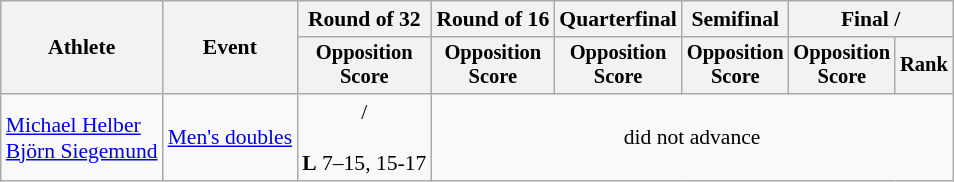<table class=wikitable style="font-size:90%">
<tr>
<th rowspan="2">Athlete</th>
<th rowspan="2">Event</th>
<th>Round of 32</th>
<th>Round of 16</th>
<th>Quarterfinal</th>
<th>Semifinal</th>
<th colspan=2>Final / </th>
</tr>
<tr style="font-size:95%">
<th>Opposition<br>Score</th>
<th>Opposition<br>Score</th>
<th>Opposition<br>Score</th>
<th>Opposition<br>Score</th>
<th>Opposition<br>Score</th>
<th>Rank</th>
</tr>
<tr>
<td align=left><a href='#'>Michael Helber</a><br> <a href='#'>Björn Siegemund</a></td>
<td align=left><a href='#'>Men's doubles</a></td>
<td align=center> /<br><br> <strong>L</strong> 7–15, 15-17</td>
<td align=center colspan=5>did not advance</td>
</tr>
</table>
